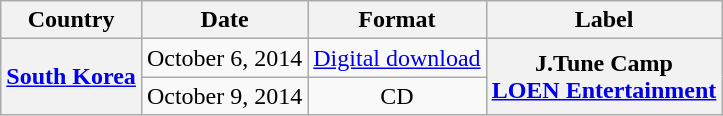<table class="wikitable plainrowheaders" style="text-align:center">
<tr>
<th scope="col">Country</th>
<th>Date</th>
<th>Format</th>
<th>Label</th>
</tr>
<tr>
<th scope="row" rowspan="2"><a href='#'>South Korea</a></th>
<td>October 6, 2014</td>
<td align="center"><a href='#'>Digital download</a></td>
<th align="center" scope="row" rowspan="2">J.Tune Camp<br><a href='#'>LOEN Entertainment</a></th>
</tr>
<tr>
<td>October 9, 2014</td>
<td>CD</td>
</tr>
</table>
